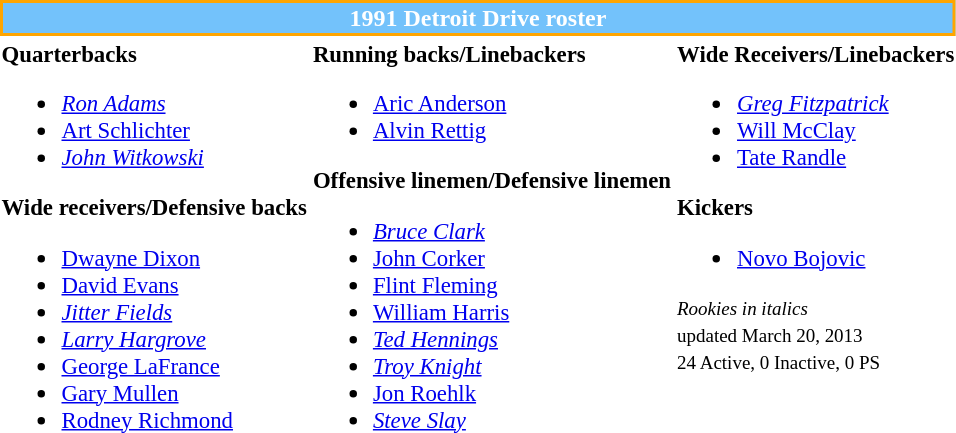<table class="toccolours" style="text-align: left;">
<tr>
<th colspan="7" style="background:#73C2FB; border:2px solid orange; color:white; text-align:center;">1991 Detroit Drive roster</th>
</tr>
<tr>
<td style="font-size: 95%;" valign="top"><strong>Quarterbacks</strong><br><ul><li> <em><a href='#'>Ron Adams</a></em></li><li> <a href='#'>Art Schlichter</a></li><li> <em><a href='#'>John Witkowski</a></em></li></ul><strong>Wide receivers/Defensive backs</strong><ul><li> <a href='#'>Dwayne Dixon</a></li><li> <a href='#'>David Evans</a></li><li> <em><a href='#'>Jitter Fields</a></em></li><li> <em><a href='#'>Larry Hargrove</a></em></li><li> <a href='#'>George LaFrance</a></li><li> <a href='#'>Gary Mullen</a></li><li> <a href='#'>Rodney Richmond</a></li></ul></td>
<td style="font-size: 95%;" valign="top"><strong>Running backs/Linebackers</strong><br><ul><li> <a href='#'>Aric Anderson</a></li><li> <a href='#'>Alvin Rettig</a></li></ul><strong>Offensive linemen/Defensive linemen</strong><ul><li> <em><a href='#'>Bruce Clark</a></em></li><li> <a href='#'>John Corker</a></li><li> <a href='#'>Flint Fleming</a></li><li> <a href='#'>William Harris</a></li><li> <em><a href='#'>Ted Hennings</a></em></li><li> <em><a href='#'>Troy Knight</a></em></li><li> <a href='#'>Jon Roehlk</a></li><li> <em><a href='#'>Steve Slay</a></em></li></ul></td>
<td style="font-size: 95%;" valign="top"><strong>Wide Receivers/Linebackers</strong><br><ul><li> <em><a href='#'>Greg Fitzpatrick</a></em></li><li> <a href='#'>Will McClay</a></li><li> <a href='#'>Tate Randle</a></li></ul><strong>Kickers</strong><ul><li> <a href='#'>Novo Bojovic</a></li></ul><small><em>Rookies in italics</em></small><br>
 <small>updated March 20, 2013</small><br>
<small>24 Active, 0 Inactive, 0 PS</small></td>
</tr>
<tr>
</tr>
</table>
